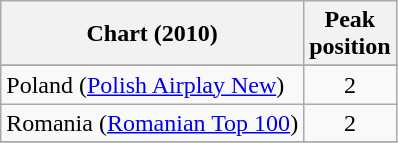<table class="wikitable sortable plainrowheaders">
<tr>
<th>Chart (2010)</th>
<th>Peak<br>position</th>
</tr>
<tr>
</tr>
<tr>
</tr>
<tr>
</tr>
<tr>
<td>Poland (<a href='#'>Polish Airplay New</a>)</td>
<td align="center">2</td>
</tr>
<tr>
<td>Romania (<a href='#'>Romanian Top 100</a>)</td>
<td style="text-align:center;">2</td>
</tr>
<tr>
</tr>
</table>
